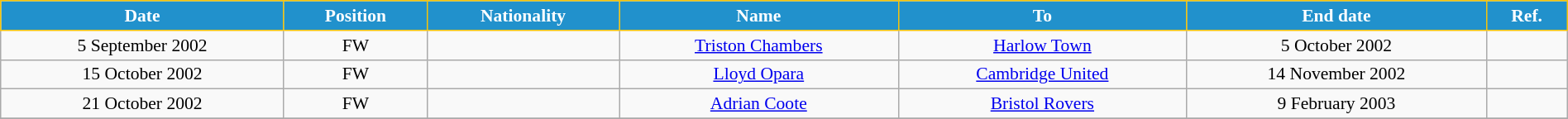<table class="wikitable" style="text-align:center; font-size:90%; width:100%;">
<tr>
<th style="background:#2191CC; color:white; border:1px solid #F7C408; text-align:center;">Date</th>
<th style="background:#2191CC; color:white; border:1px solid #F7C408; text-align:center;">Position</th>
<th style="background:#2191CC; color:white; border:1px solid #F7C408; text-align:center;">Nationality</th>
<th style="background:#2191CC; color:white; border:1px solid #F7C408; text-align:center;">Name</th>
<th style="background:#2191CC; color:white; border:1px solid #F7C408; text-align:center;">To</th>
<th style="background:#2191CC; color:white; border:1px solid #F7C408; text-align:center;">End date</th>
<th style="background:#2191CC; color:white; border:1px solid #F7C408; text-align:center;">Ref.</th>
</tr>
<tr>
<td>5 September 2002</td>
<td>FW</td>
<td></td>
<td><a href='#'>Triston Chambers</a></td>
<td> <a href='#'>Harlow Town</a></td>
<td>5 October 2002</td>
<td></td>
</tr>
<tr>
<td>15 October 2002</td>
<td>FW</td>
<td></td>
<td><a href='#'>Lloyd Opara</a></td>
<td> <a href='#'>Cambridge United</a></td>
<td>14 November 2002</td>
<td></td>
</tr>
<tr>
<td>21 October 2002</td>
<td>FW</td>
<td></td>
<td><a href='#'>Adrian Coote</a></td>
<td> <a href='#'>Bristol Rovers</a></td>
<td>9 February 2003</td>
<td></td>
</tr>
<tr>
</tr>
</table>
